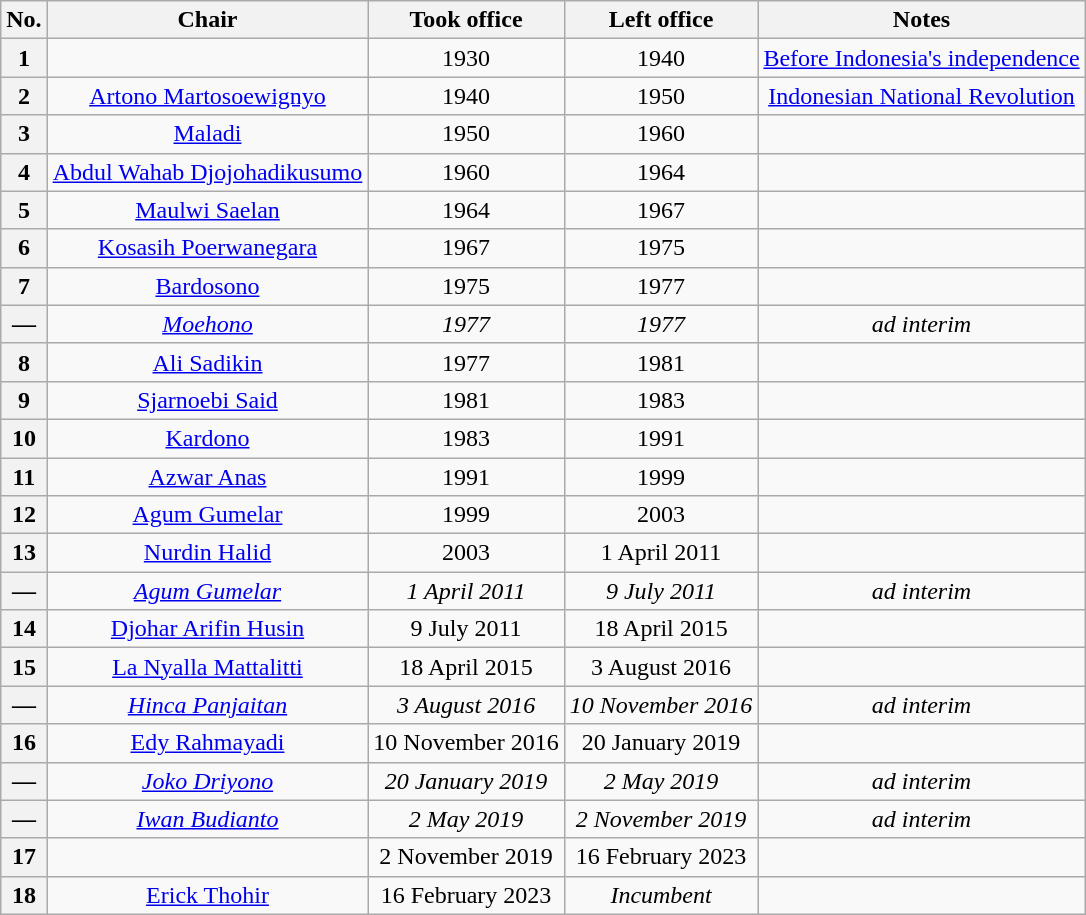<table class="wikitable" style="text-align:center">
<tr>
<th>No.</th>
<th>Chair</th>
<th>Took office</th>
<th>Left office</th>
<th>Notes</th>
</tr>
<tr>
<th>1</th>
<td></td>
<td>1930</td>
<td>1940</td>
<td><a href='#'>Before Indonesia's independence</a></td>
</tr>
<tr>
<th>2</th>
<td><a href='#'>Artono Martosoewignyo</a></td>
<td>1940</td>
<td>1950</td>
<td><a href='#'>Indonesian National Revolution</a></td>
</tr>
<tr>
<th>3</th>
<td><a href='#'>Maladi</a></td>
<td>1950</td>
<td>1960</td>
<td></td>
</tr>
<tr>
<th>4</th>
<td><a href='#'>Abdul Wahab Djojohadikusumo</a></td>
<td>1960</td>
<td>1964</td>
<td></td>
</tr>
<tr>
<th>5</th>
<td><a href='#'>Maulwi Saelan</a></td>
<td>1964</td>
<td>1967</td>
<td></td>
</tr>
<tr>
<th>6</th>
<td><a href='#'>Kosasih Poerwanegara</a></td>
<td>1967</td>
<td>1975</td>
<td></td>
</tr>
<tr>
<th>7</th>
<td><a href='#'>Bardosono</a></td>
<td>1975</td>
<td>1977</td>
<td></td>
</tr>
<tr>
<th>—</th>
<td><em><a href='#'>Moehono</a></em></td>
<td><em>1977</em></td>
<td><em>1977</em></td>
<td><em>ad interim</em></td>
</tr>
<tr>
<th>8</th>
<td><a href='#'>Ali Sadikin</a></td>
<td>1977</td>
<td>1981</td>
<td></td>
</tr>
<tr>
<th>9</th>
<td><a href='#'>Sjarnoebi Said</a></td>
<td>1981</td>
<td>1983</td>
<td></td>
</tr>
<tr>
<th>10</th>
<td><a href='#'>Kardono</a></td>
<td>1983</td>
<td>1991</td>
<td></td>
</tr>
<tr>
<th>11</th>
<td><a href='#'>Azwar Anas</a></td>
<td>1991</td>
<td>1999</td>
<td></td>
</tr>
<tr>
<th>12</th>
<td><a href='#'>Agum Gumelar</a></td>
<td>1999</td>
<td>2003</td>
<td></td>
</tr>
<tr>
<th>13</th>
<td><a href='#'>Nurdin Halid</a></td>
<td>2003</td>
<td>1 April 2011</td>
<td></td>
</tr>
<tr>
<th>—</th>
<td><em><a href='#'>Agum Gumelar</a></em></td>
<td><em>1 April 2011</em></td>
<td><em>9 July 2011</em></td>
<td><em>ad interim</em></td>
</tr>
<tr>
<th>14</th>
<td><a href='#'>Djohar Arifin Husin</a></td>
<td>9 July 2011</td>
<td>18 April 2015</td>
<td></td>
</tr>
<tr>
<th>15</th>
<td><a href='#'>La Nyalla Mattalitti</a></td>
<td>18 April 2015</td>
<td>3 August 2016</td>
<td></td>
</tr>
<tr>
<th>—</th>
<td><em><a href='#'>Hinca Panjaitan</a></em></td>
<td><em>3 August 2016</em></td>
<td><em>10 November 2016</em></td>
<td><em>ad interim</em></td>
</tr>
<tr>
<th>16</th>
<td><a href='#'>Edy Rahmayadi</a></td>
<td>10 November 2016</td>
<td>20 January 2019</td>
<td></td>
</tr>
<tr>
<th>—</th>
<td><em><a href='#'>Joko Driyono</a></em></td>
<td><em>20 January 2019</em></td>
<td><em>2 May 2019</em></td>
<td><em>ad interim</em></td>
</tr>
<tr>
<th>—</th>
<td><em><a href='#'>Iwan Budianto</a></em></td>
<td><em>2 May 2019</em></td>
<td><em>2 November 2019</em></td>
<td><em>ad interim</em></td>
</tr>
<tr>
<th>17</th>
<td></td>
<td>2 November 2019</td>
<td>16 February 2023</td>
<td></td>
</tr>
<tr>
<th>18</th>
<td><a href='#'>Erick Thohir</a></td>
<td>16 February 2023</td>
<td><em>Incumbent</em></td>
</tr>
</table>
